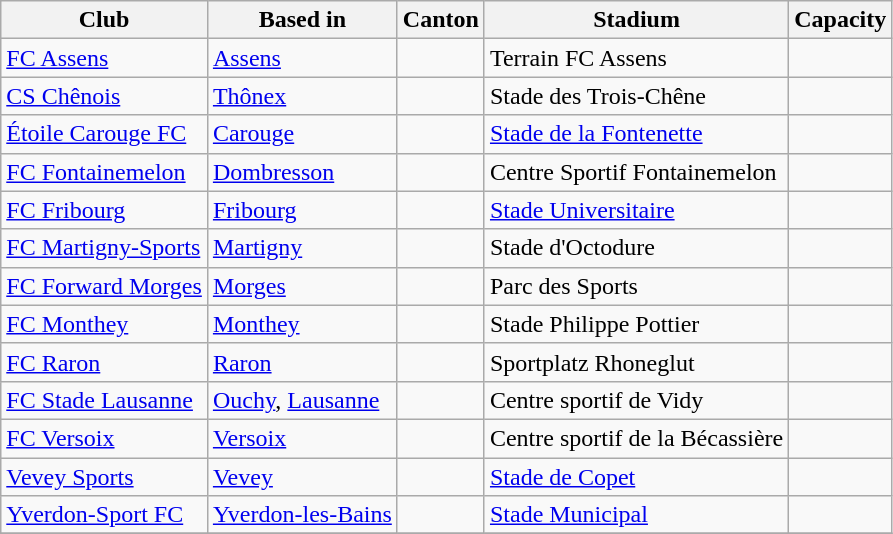<table class="wikitable">
<tr>
<th>Club</th>
<th>Based in</th>
<th>Canton</th>
<th>Stadium</th>
<th>Capacity</th>
</tr>
<tr>
<td><a href='#'>FC Assens</a></td>
<td><a href='#'>Assens</a></td>
<td></td>
<td>Terrain FC Assens</td>
<td></td>
</tr>
<tr>
<td><a href='#'>CS Chênois</a></td>
<td><a href='#'>Thônex</a></td>
<td></td>
<td>Stade des Trois-Chêne</td>
<td></td>
</tr>
<tr>
<td><a href='#'>Étoile Carouge FC</a></td>
<td><a href='#'>Carouge</a></td>
<td></td>
<td><a href='#'>Stade de la Fontenette</a></td>
<td></td>
</tr>
<tr>
<td><a href='#'>FC Fontainemelon</a></td>
<td><a href='#'>Dombresson</a></td>
<td></td>
<td>Centre Sportif Fontainemelon</td>
<td></td>
</tr>
<tr>
<td><a href='#'>FC Fribourg</a></td>
<td><a href='#'>Fribourg</a></td>
<td></td>
<td><a href='#'>Stade Universitaire</a></td>
<td></td>
</tr>
<tr>
<td><a href='#'>FC Martigny-Sports</a></td>
<td><a href='#'>Martigny</a></td>
<td></td>
<td>Stade d'Octodure</td>
<td></td>
</tr>
<tr>
<td><a href='#'>FC Forward Morges</a></td>
<td><a href='#'>Morges</a></td>
<td></td>
<td>Parc des Sports</td>
<td></td>
</tr>
<tr>
<td><a href='#'>FC Monthey</a></td>
<td><a href='#'>Monthey</a></td>
<td></td>
<td>Stade Philippe Pottier</td>
<td></td>
</tr>
<tr>
<td><a href='#'>FC Raron</a></td>
<td><a href='#'>Raron</a></td>
<td></td>
<td>Sportplatz Rhoneglut</td>
<td></td>
</tr>
<tr>
<td><a href='#'>FC Stade Lausanne</a></td>
<td><a href='#'>Ouchy</a>, <a href='#'>Lausanne</a></td>
<td></td>
<td>Centre sportif de Vidy</td>
<td></td>
</tr>
<tr>
<td><a href='#'>FC Versoix</a></td>
<td><a href='#'>Versoix</a></td>
<td></td>
<td>Centre sportif de la Bécassière</td>
<td></td>
</tr>
<tr>
<td><a href='#'>Vevey Sports</a></td>
<td><a href='#'>Vevey</a></td>
<td></td>
<td><a href='#'>Stade de Copet</a></td>
<td></td>
</tr>
<tr>
<td><a href='#'>Yverdon-Sport FC</a></td>
<td><a href='#'>Yverdon-les-Bains</a></td>
<td></td>
<td><a href='#'>Stade Municipal</a></td>
<td></td>
</tr>
<tr>
</tr>
</table>
